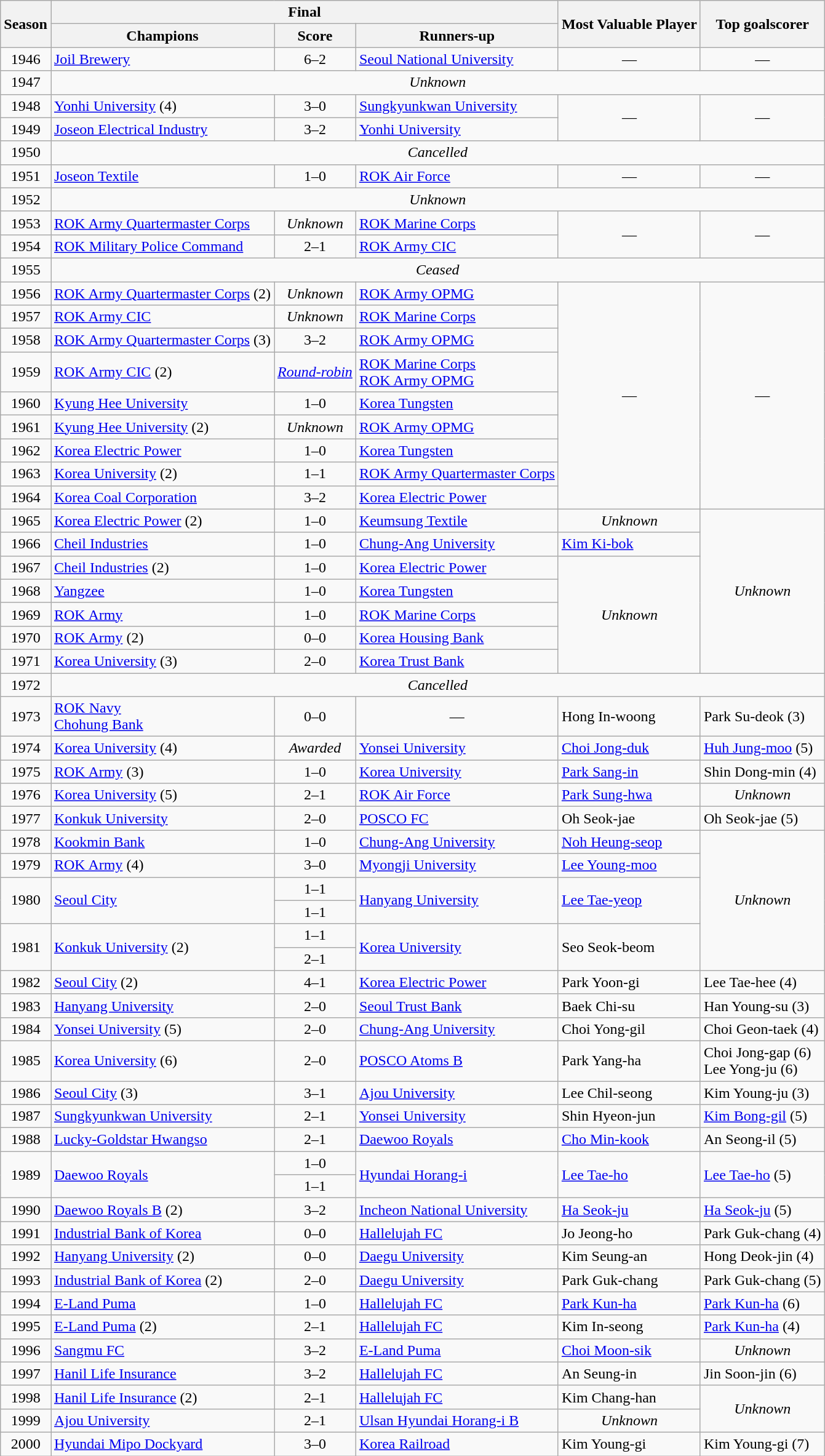<table class="wikitable">
<tr>
<th rowspan="2">Season</th>
<th colspan="3">Final</th>
<th rowspan="2">Most Valuable Player</th>
<th rowspan="2">Top goalscorer</th>
</tr>
<tr>
<th>Champions</th>
<th>Score</th>
<th>Runners-up</th>
</tr>
<tr>
<td align="center">1946</td>
<td><a href='#'>Joil Brewery</a></td>
<td align="center">6–2</td>
<td><a href='#'>Seoul National University</a></td>
<td align="center">—</td>
<td align="center">—</td>
</tr>
<tr>
<td align="center">1947</td>
<td colspan="5" align="center"><em>Unknown</em></td>
</tr>
<tr>
<td align="center">1948</td>
<td><a href='#'>Yonhi University</a> (4)</td>
<td align="center">3–0</td>
<td><a href='#'>Sungkyunkwan University</a></td>
<td rowspan="2" align="center">—</td>
<td rowspan="2" align="center">—</td>
</tr>
<tr>
<td align="center">1949</td>
<td><a href='#'>Joseon Electrical Industry</a></td>
<td align="center">3–2</td>
<td><a href='#'>Yonhi University</a></td>
</tr>
<tr>
<td align="center">1950</td>
<td colspan="5" align="center"><em>Cancelled</em></td>
</tr>
<tr>
<td align="center">1951</td>
<td><a href='#'>Joseon Textile</a></td>
<td align="center">1–0</td>
<td><a href='#'>ROK Air Force</a></td>
<td align="center">—</td>
<td align="center">—</td>
</tr>
<tr>
<td align="center">1952</td>
<td colspan="5" align="center"><em>Unknown</em></td>
</tr>
<tr>
<td align="center">1953</td>
<td><a href='#'>ROK Army Quartermaster Corps</a></td>
<td align="center"><em>Unknown</em></td>
<td><a href='#'>ROK Marine Corps</a></td>
<td rowspan="2" align="center">—</td>
<td rowspan="2" align="center">—</td>
</tr>
<tr>
<td align="center">1954</td>
<td><a href='#'>ROK Military Police Command</a></td>
<td align="center">2–1</td>
<td><a href='#'>ROK Army CIC</a></td>
</tr>
<tr>
<td align="center">1955</td>
<td colspan="5" align="center"><em>Ceased</em></td>
</tr>
<tr>
<td align="center">1956</td>
<td><a href='#'>ROK Army Quartermaster Corps</a> (2)</td>
<td align="center"><em>Unknown</em></td>
<td><a href='#'>ROK Army OPMG</a></td>
<td rowspan="9" align="center">—</td>
<td rowspan="9" align="center">—</td>
</tr>
<tr>
<td align="center">1957</td>
<td><a href='#'>ROK Army CIC</a></td>
<td align="center"><em>Unknown</em></td>
<td><a href='#'>ROK Marine Corps</a></td>
</tr>
<tr>
<td align="center">1958</td>
<td><a href='#'>ROK Army Quartermaster Corps</a> (3)</td>
<td align="center">3–2 </td>
<td><a href='#'>ROK Army OPMG</a></td>
</tr>
<tr>
<td align="center">1959</td>
<td><a href='#'>ROK Army CIC</a> (2)</td>
<td align="center"><em><a href='#'>Round-robin</a></em></td>
<td><a href='#'>ROK Marine Corps</a><br><a href='#'>ROK Army OPMG</a></td>
</tr>
<tr>
<td align="center">1960</td>
<td><a href='#'>Kyung Hee University</a></td>
<td align="center">1–0 </td>
<td><a href='#'>Korea Tungsten</a></td>
</tr>
<tr>
<td align="center">1961</td>
<td><a href='#'>Kyung Hee University</a> (2)</td>
<td align="center"><em>Unknown</em></td>
<td><a href='#'>ROK Army OPMG</a></td>
</tr>
<tr>
<td align="center">1962</td>
<td><a href='#'>Korea Electric Power</a></td>
<td align="center">1–0 </td>
<td><a href='#'>Korea Tungsten</a></td>
</tr>
<tr>
<td align="center">1963</td>
<td><a href='#'>Korea University</a> (2)</td>
<td align="center">1–1 </td>
<td><a href='#'>ROK Army Quartermaster Corps</a></td>
</tr>
<tr>
<td align="center">1964</td>
<td><a href='#'>Korea Coal Corporation</a></td>
<td align="center">3–2</td>
<td><a href='#'>Korea Electric Power</a></td>
</tr>
<tr>
<td align="center">1965</td>
<td><a href='#'>Korea Electric Power</a> (2)</td>
<td align="center">1–0</td>
<td><a href='#'>Keumsung Textile</a></td>
<td align="center"><em>Unknown</em></td>
<td rowspan="7" align="center"><em>Unknown</em></td>
</tr>
<tr>
<td align="center">1966</td>
<td><a href='#'>Cheil Industries</a></td>
<td align="center">1–0</td>
<td><a href='#'>Chung-Ang University</a></td>
<td> <a href='#'>Kim Ki-bok</a></td>
</tr>
<tr>
<td align="center">1967</td>
<td><a href='#'>Cheil Industries</a> (2)</td>
<td align="center">1–0</td>
<td><a href='#'>Korea Electric Power</a></td>
<td rowspan="5" align="center"><em>Unknown</em></td>
</tr>
<tr>
<td align="center">1968</td>
<td><a href='#'>Yangzee</a></td>
<td align="center">1–0 </td>
<td><a href='#'>Korea Tungsten</a></td>
</tr>
<tr>
<td align="center">1969</td>
<td><a href='#'>ROK Army</a></td>
<td align="center">1–0</td>
<td><a href='#'>ROK Marine Corps</a></td>
</tr>
<tr>
<td align="center">1970</td>
<td><a href='#'>ROK Army</a> (2)</td>
<td align="center">0–0 <br></td>
<td><a href='#'>Korea Housing Bank</a></td>
</tr>
<tr>
<td align="center">1971</td>
<td><a href='#'>Korea University</a> (3)</td>
<td align="center">2–0</td>
<td><a href='#'>Korea Trust Bank</a></td>
</tr>
<tr>
<td align="center">1972</td>
<td colspan="5" align="center"><em>Cancelled</em></td>
</tr>
<tr>
<td align="center">1973</td>
<td><a href='#'>ROK Navy</a><br><a href='#'>Chohung Bank</a></td>
<td align="center">0–0 </td>
<td align="center">—</td>
<td> Hong In-woong</td>
<td> Park Su-deok (3)</td>
</tr>
<tr>
<td align="center">1974</td>
<td><a href='#'>Korea University</a> (4)</td>
<td align="center"><em>Awarded</em></td>
<td><a href='#'>Yonsei University</a></td>
<td> <a href='#'>Choi Jong-duk</a></td>
<td> <a href='#'>Huh Jung-moo</a> (5)</td>
</tr>
<tr>
<td align="center">1975</td>
<td><a href='#'>ROK Army</a> (3)</td>
<td align="center">1–0</td>
<td><a href='#'>Korea University</a></td>
<td> <a href='#'>Park Sang-in</a></td>
<td> Shin Dong-min (4)</td>
</tr>
<tr>
<td align="center">1976</td>
<td><a href='#'>Korea University</a> (5)</td>
<td align="center">2–1 </td>
<td><a href='#'>ROK Air Force</a></td>
<td> <a href='#'>Park Sung-hwa</a></td>
<td align="center"><em>Unknown</em></td>
</tr>
<tr>
<td align="center">1977</td>
<td><a href='#'>Konkuk University</a></td>
<td align="center">2–0</td>
<td><a href='#'>POSCO FC</a></td>
<td> Oh Seok-jae</td>
<td> Oh Seok-jae (5)</td>
</tr>
<tr>
<td align="center">1978</td>
<td><a href='#'>Kookmin Bank</a></td>
<td align="center">1–0</td>
<td><a href='#'>Chung-Ang University</a></td>
<td> <a href='#'>Noh Heung-seop</a></td>
<td rowspan="6" align="center"><em>Unknown</em></td>
</tr>
<tr>
<td align="center">1979</td>
<td><a href='#'>ROK Army</a> (4)</td>
<td align="center">3–0</td>
<td><a href='#'>Myongji University</a></td>
<td> <a href='#'>Lee Young-moo</a></td>
</tr>
<tr>
<td align="center" rowspan="2">1980</td>
<td rowspan="2"><a href='#'>Seoul City</a></td>
<td align="center">1–1 </td>
<td rowspan="2"><a href='#'>Hanyang University</a></td>
<td rowspan="2"> <a href='#'>Lee Tae-yeop</a></td>
</tr>
<tr>
<td align="center">1–1 <br></td>
</tr>
<tr>
<td align="center" rowspan="2">1981</td>
<td rowspan="2"><a href='#'>Konkuk University</a> (2)</td>
<td align="center">1–1 </td>
<td rowspan="2"><a href='#'>Korea University</a></td>
<td rowspan="2"> Seo Seok-beom</td>
</tr>
<tr>
<td align="center">2–1</td>
</tr>
<tr>
<td align="center">1982</td>
<td><a href='#'>Seoul City</a> (2)</td>
<td align="center">4–1</td>
<td><a href='#'>Korea Electric Power</a></td>
<td> Park Yoon-gi</td>
<td> Lee Tae-hee (4)</td>
</tr>
<tr>
<td align="center">1983</td>
<td><a href='#'>Hanyang University</a></td>
<td align="center">2–0</td>
<td><a href='#'>Seoul Trust Bank</a></td>
<td> Baek Chi-su</td>
<td> Han Young-su (3)</td>
</tr>
<tr>
<td align="center">1984</td>
<td><a href='#'>Yonsei University</a> (5)</td>
<td align="center">2–0</td>
<td><a href='#'>Chung-Ang University</a></td>
<td> Choi Yong-gil</td>
<td> Choi Geon-taek (4)</td>
</tr>
<tr>
<td align="center">1985</td>
<td><a href='#'>Korea University</a> (6)</td>
<td align="center">2–0</td>
<td><a href='#'>POSCO Atoms B</a></td>
<td> Park Yang-ha</td>
<td> Choi Jong-gap (6)<br> Lee Yong-ju (6)</td>
</tr>
<tr>
<td align="center">1986</td>
<td><a href='#'>Seoul City</a> (3)</td>
<td align="center">3–1</td>
<td><a href='#'>Ajou University</a></td>
<td> Lee Chil-seong</td>
<td> Kim Young-ju (3)</td>
</tr>
<tr>
<td align="center">1987</td>
<td><a href='#'>Sungkyunkwan University</a></td>
<td align="center">2–1</td>
<td><a href='#'>Yonsei University</a></td>
<td> Shin Hyeon-jun</td>
<td> <a href='#'>Kim Bong-gil</a> (5)</td>
</tr>
<tr>
<td align="center">1988</td>
<td><a href='#'>Lucky-Goldstar Hwangso</a></td>
<td align="center">2–1</td>
<td><a href='#'>Daewoo Royals</a></td>
<td> <a href='#'>Cho Min-kook</a></td>
<td> An Seong-il (5)</td>
</tr>
<tr>
<td align="center" rowspan="2">1989</td>
<td rowspan="2"><a href='#'>Daewoo Royals</a></td>
<td align="center">1–0</td>
<td rowspan="2"><a href='#'>Hyundai Horang-i</a></td>
<td rowspan="2"> <a href='#'>Lee Tae-ho</a></td>
<td rowspan="2"> <a href='#'>Lee Tae-ho</a> (5)</td>
</tr>
<tr>
<td align="center">1–1</td>
</tr>
<tr>
<td align="center">1990</td>
<td><a href='#'>Daewoo Royals B</a> (2)</td>
<td align="center">3–2</td>
<td><a href='#'>Incheon National University</a></td>
<td> <a href='#'>Ha Seok-ju</a></td>
<td> <a href='#'>Ha Seok-ju</a> (5)</td>
</tr>
<tr>
<td align="center">1991</td>
<td><a href='#'>Industrial Bank of Korea</a></td>
<td align="center">0–0 <br></td>
<td><a href='#'>Hallelujah FC</a></td>
<td> Jo Jeong-ho</td>
<td> Park Guk-chang (4)</td>
</tr>
<tr>
<td align="center">1992</td>
<td><a href='#'>Hanyang University</a> (2)</td>
<td align="center">0–0 <br></td>
<td><a href='#'>Daegu University</a></td>
<td> Kim Seung-an</td>
<td> Hong Deok-jin (4)</td>
</tr>
<tr>
<td align="center">1993</td>
<td><a href='#'>Industrial Bank of Korea</a> (2)</td>
<td align="center">2–0</td>
<td><a href='#'>Daegu University</a></td>
<td> Park Guk-chang</td>
<td> Park Guk-chang (5)</td>
</tr>
<tr>
<td align="center">1994</td>
<td><a href='#'>E-Land Puma</a></td>
<td align="center">1–0</td>
<td><a href='#'>Hallelujah FC</a></td>
<td> <a href='#'>Park Kun-ha</a></td>
<td> <a href='#'>Park Kun-ha</a> (6)</td>
</tr>
<tr>
<td align="center">1995</td>
<td><a href='#'>E-Land Puma</a> (2)</td>
<td align="center">2–1</td>
<td><a href='#'>Hallelujah FC</a></td>
<td> Kim In-seong</td>
<td> <a href='#'>Park Kun-ha</a> (4)</td>
</tr>
<tr>
<td align="center">1996</td>
<td><a href='#'>Sangmu FC</a></td>
<td align="center">3–2</td>
<td><a href='#'>E-Land Puma</a></td>
<td> <a href='#'>Choi Moon-sik</a></td>
<td align="center"><em>Unknown</em></td>
</tr>
<tr>
<td align="center">1997</td>
<td><a href='#'>Hanil Life Insurance</a></td>
<td align="center">3–2 </td>
<td><a href='#'>Hallelujah FC</a></td>
<td> An Seung-in</td>
<td> Jin Soon-jin (6)</td>
</tr>
<tr>
<td align="center">1998</td>
<td><a href='#'>Hanil Life Insurance</a> (2)</td>
<td align="center">2–1</td>
<td><a href='#'>Hallelujah FC</a></td>
<td> Kim Chang-han</td>
<td rowspan="2" align="center"><em>Unknown</em></td>
</tr>
<tr>
<td align="center">1999</td>
<td><a href='#'>Ajou University</a></td>
<td align="center">2–1 </td>
<td><a href='#'>Ulsan Hyundai Horang-i B</a></td>
<td align="center"><em>Unknown</em></td>
</tr>
<tr>
<td align="center">2000</td>
<td><a href='#'>Hyundai Mipo Dockyard</a></td>
<td align="center">3–0</td>
<td><a href='#'>Korea Railroad</a></td>
<td> Kim Young-gi</td>
<td> Kim Young-gi (7)</td>
</tr>
</table>
